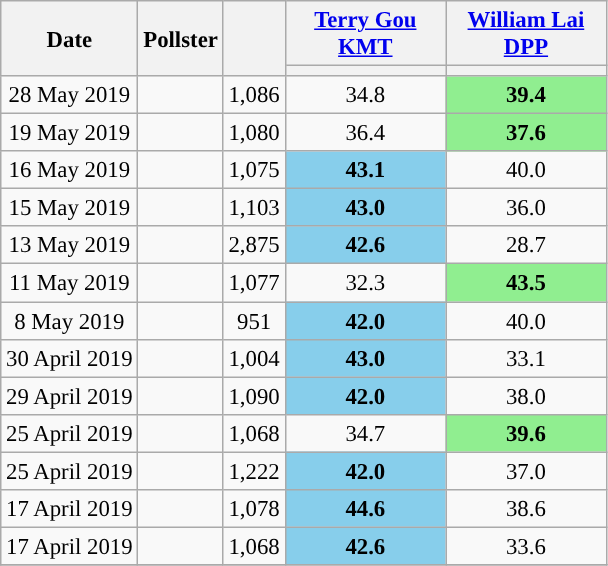<table class="wikitable sortable collapsible" style="font-size:95%; text-align:center">
<tr>
<th rowspan=2>Date</th>
<th rowspan=2>Pollster</th>
<th rowspan=2></th>
<th width=100px><a href='#'>Terry Gou</a><br><a href='#'>KMT</a></th>
<th width=100px><a href='#'>William Lai</a><br><a href='#'>DPP</a></th>
</tr>
<tr>
<th style="background:"></th>
<th style="background:"></th>
</tr>
<tr>
<td>28 May 2019</td>
<td></td>
<td>1,086</td>
<td>34.8</td>
<td style="background-color:lightgreen;"><strong>39.4</strong></td>
</tr>
<tr>
<td>19 May 2019</td>
<td></td>
<td>1,080</td>
<td>36.4</td>
<td style="background-color:lightgreen;"><strong>37.6</strong></td>
</tr>
<tr>
<td>16 May 2019</td>
<td></td>
<td>1,075</td>
<td style="background-color:skyblue;"><strong>43.1</strong></td>
<td>40.0</td>
</tr>
<tr>
<td>15 May 2019</td>
<td></td>
<td>1,103</td>
<td style="background-color:skyblue;"><strong>43.0</strong></td>
<td>36.0</td>
</tr>
<tr>
<td>13 May 2019</td>
<td></td>
<td>2,875</td>
<td style="background-color:skyblue;"><strong>42.6</strong></td>
<td>28.7</td>
</tr>
<tr>
<td>11 May 2019</td>
<td></td>
<td>1,077</td>
<td>32.3</td>
<td style="background-color:lightgreen;"><strong>43.5</strong></td>
</tr>
<tr>
<td>8 May 2019</td>
<td></td>
<td>951</td>
<td style="background-color:skyblue;"><strong>42.0</strong></td>
<td>40.0</td>
</tr>
<tr>
<td>30 April 2019</td>
<td></td>
<td>1,004</td>
<td style="background-color:skyblue;"><strong>43.0</strong></td>
<td>33.1</td>
</tr>
<tr>
<td>29 April 2019</td>
<td></td>
<td>1,090</td>
<td style="background-color:skyblue;"><strong>42.0</strong></td>
<td>38.0</td>
</tr>
<tr>
<td>25 April 2019</td>
<td></td>
<td>1,068</td>
<td>34.7</td>
<td style="background-color:lightgreen;"><strong>39.6</strong></td>
</tr>
<tr>
<td>25 April 2019</td>
<td></td>
<td>1,222</td>
<td style="background-color:skyblue;"><strong>42.0</strong></td>
<td>37.0</td>
</tr>
<tr>
<td>17 April 2019</td>
<td></td>
<td>1,078</td>
<td style="background-color:skyblue;"><strong>44.6</strong></td>
<td>38.6</td>
</tr>
<tr>
<td>17 April 2019</td>
<td></td>
<td>1,068</td>
<td style="background-color:skyblue;"><strong>42.6</strong></td>
<td>33.6</td>
</tr>
<tr>
</tr>
</table>
